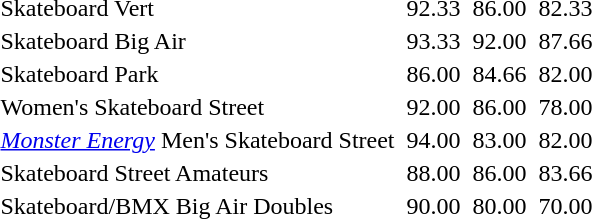<table>
<tr>
<td>Skateboard Vert</td>
<td></td>
<td>92.33</td>
<td></td>
<td>86.00</td>
<td></td>
<td>82.33</td>
</tr>
<tr>
<td>Skateboard Big Air</td>
<td></td>
<td>93.33</td>
<td></td>
<td>92.00</td>
<td></td>
<td>87.66</td>
</tr>
<tr>
<td>Skateboard Park</td>
<td></td>
<td>86.00</td>
<td></td>
<td>84.66</td>
<td></td>
<td>82.00</td>
</tr>
<tr>
<td>Women's Skateboard Street</td>
<td></td>
<td>92.00</td>
<td></td>
<td>86.00</td>
<td></td>
<td>78.00</td>
</tr>
<tr>
<td><em><a href='#'>Monster Energy</a></em> Men's Skateboard Street</td>
<td></td>
<td>94.00</td>
<td></td>
<td>83.00</td>
<td></td>
<td>82.00</td>
</tr>
<tr>
<td>Skateboard Street Amateurs</td>
<td></td>
<td>88.00</td>
<td></td>
<td>86.00</td>
<td></td>
<td>83.66</td>
</tr>
<tr>
<td>Skateboard/BMX Big Air Doubles</td>
<td><br></td>
<td>90.00</td>
<td><br></td>
<td>80.00</td>
<td><br></td>
<td>70.00</td>
</tr>
</table>
